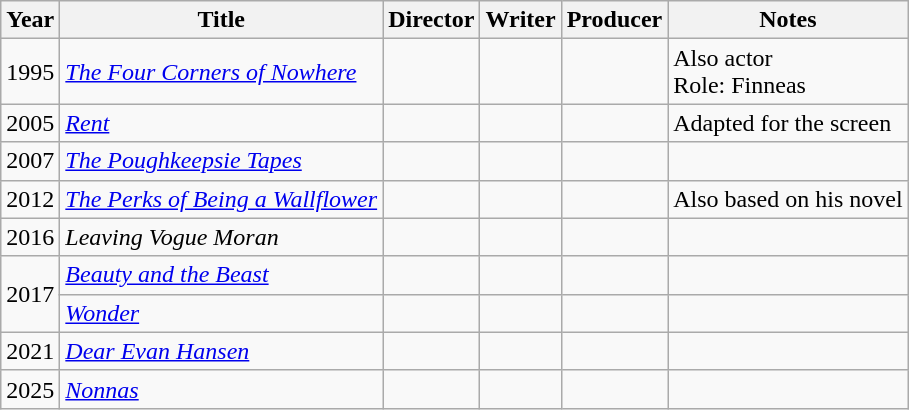<table class="wikitable">
<tr>
<th>Year</th>
<th>Title</th>
<th scope="col">Director</th>
<th scope="col">Writer</th>
<th scope="col">Producer</th>
<th>Notes</th>
</tr>
<tr>
<td>1995</td>
<td><em><a href='#'>The Four Corners of Nowhere</a></em></td>
<td></td>
<td></td>
<td></td>
<td>Also actor<br>Role: Finneas</td>
</tr>
<tr>
<td>2005</td>
<td><em><a href='#'>Rent</a></em></td>
<td></td>
<td></td>
<td></td>
<td>Adapted for the screen</td>
</tr>
<tr>
<td>2007</td>
<td><em><a href='#'>The Poughkeepsie Tapes</a></em></td>
<td></td>
<td></td>
<td></td>
<td></td>
</tr>
<tr>
<td>2012</td>
<td><em><a href='#'>The Perks of Being a Wallflower</a></em></td>
<td></td>
<td></td>
<td></td>
<td>Also based on his novel</td>
</tr>
<tr>
<td>2016</td>
<td><em>Leaving Vogue Moran</em></td>
<td></td>
<td></td>
<td></td>
<td></td>
</tr>
<tr>
<td rowspan=2>2017</td>
<td><em><a href='#'>Beauty and the Beast</a></em></td>
<td></td>
<td></td>
<td></td>
<td></td>
</tr>
<tr>
<td><em><a href='#'>Wonder</a></em></td>
<td></td>
<td></td>
<td></td>
<td></td>
</tr>
<tr>
<td>2021</td>
<td><em><a href='#'>Dear Evan Hansen</a></em></td>
<td></td>
<td></td>
<td></td>
<td></td>
</tr>
<tr>
<td>2025</td>
<td><em><a href='#'>Nonnas</a></em></td>
<td></td>
<td></td>
<td></td>
<td></td>
</tr>
</table>
